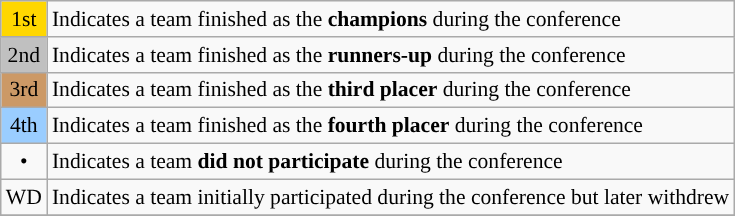<table class="wikitable" style="font-size:90%;">
<tr>
<td align=center style="background-color:gold">1st</td>
<td>Indicates a team finished as the <strong>champions</strong> during the conference</td>
</tr>
<tr>
<td align=center style="background-color:silver">2nd</td>
<td>Indicates a team finished as the <strong>runners-up</strong> during the conference</td>
</tr>
<tr>
<td align=center style="background-color:#cc9966">3rd</td>
<td>Indicates a team finished as the <strong>third placer</strong> during the conference</td>
</tr>
<tr>
<td align=center style="background-color:#9acdff">4th</td>
<td>Indicates a team finished as the <strong>fourth placer</strong> during the conference</td>
</tr>
<tr>
<td align=center>•</td>
<td>Indicates a team <strong>did not participate</strong> during the conference</td>
</tr>
<tr>
<td align=center>WD</td>
<td>Indicates a team initially participated during the conference but later withdrew</td>
</tr>
<tr>
</tr>
</table>
